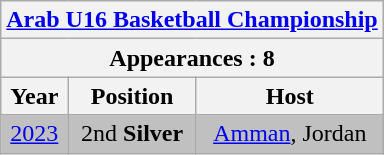<table class="wikitable" style="text-align: center;font-size:100%;">
<tr>
<th colspan=20><a href='#'>Arab U16 Basketball Championship</a></th>
</tr>
<tr>
<th colspan=20>Appearances : 8</th>
</tr>
<tr>
<th>Year</th>
<th>Position</th>
<th>Host</th>
</tr>
<tr valign="top" bgcolor=silver>
<td> <a href='#'>2023</a></td>
<td>2nd <strong>Silver</strong> </td>
<td><a href='#'>Amman</a>, Jordan</td>
</tr>
</table>
